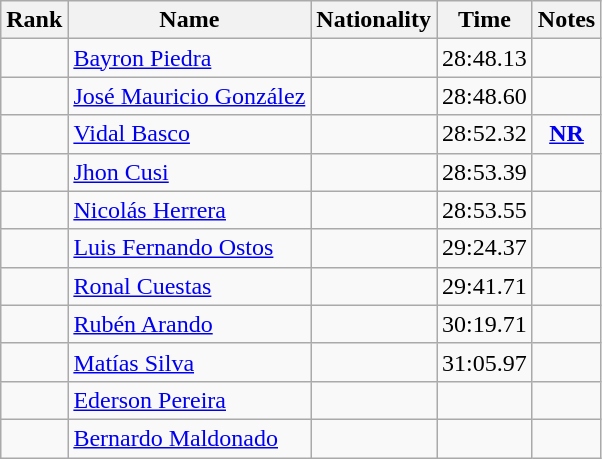<table class="wikitable sortable" style="text-align:center">
<tr>
<th>Rank</th>
<th>Name</th>
<th>Nationality</th>
<th>Time</th>
<th>Notes</th>
</tr>
<tr>
<td></td>
<td align=left><a href='#'>Bayron Piedra</a></td>
<td align=left></td>
<td>28:48.13</td>
<td></td>
</tr>
<tr>
<td></td>
<td align=left><a href='#'>José Mauricio González</a></td>
<td align=left></td>
<td>28:48.60</td>
<td></td>
</tr>
<tr>
<td></td>
<td align=left><a href='#'>Vidal Basco</a></td>
<td align=left></td>
<td>28:52.32</td>
<td><strong><a href='#'>NR</a></strong></td>
</tr>
<tr>
<td></td>
<td align=left><a href='#'>Jhon Cusi</a></td>
<td align=left></td>
<td>28:53.39</td>
<td></td>
</tr>
<tr>
<td></td>
<td align=left><a href='#'>Nicolás Herrera</a></td>
<td align=left></td>
<td>28:53.55</td>
<td></td>
</tr>
<tr>
<td></td>
<td align=left><a href='#'>Luis Fernando Ostos</a></td>
<td align=left></td>
<td>29:24.37</td>
<td></td>
</tr>
<tr>
<td></td>
<td align=left><a href='#'>Ronal Cuestas</a></td>
<td align=left></td>
<td>29:41.71</td>
<td></td>
</tr>
<tr>
<td></td>
<td align=left><a href='#'>Rubén Arando</a></td>
<td align=left></td>
<td>30:19.71</td>
<td></td>
</tr>
<tr>
<td></td>
<td align=left><a href='#'>Matías Silva</a></td>
<td align=left></td>
<td>31:05.97</td>
<td></td>
</tr>
<tr>
<td></td>
<td align=left><a href='#'>Ederson Pereira</a></td>
<td align=left></td>
<td></td>
<td></td>
</tr>
<tr>
<td></td>
<td align=left><a href='#'>Bernardo Maldonado</a></td>
<td align=left></td>
<td></td>
<td></td>
</tr>
</table>
